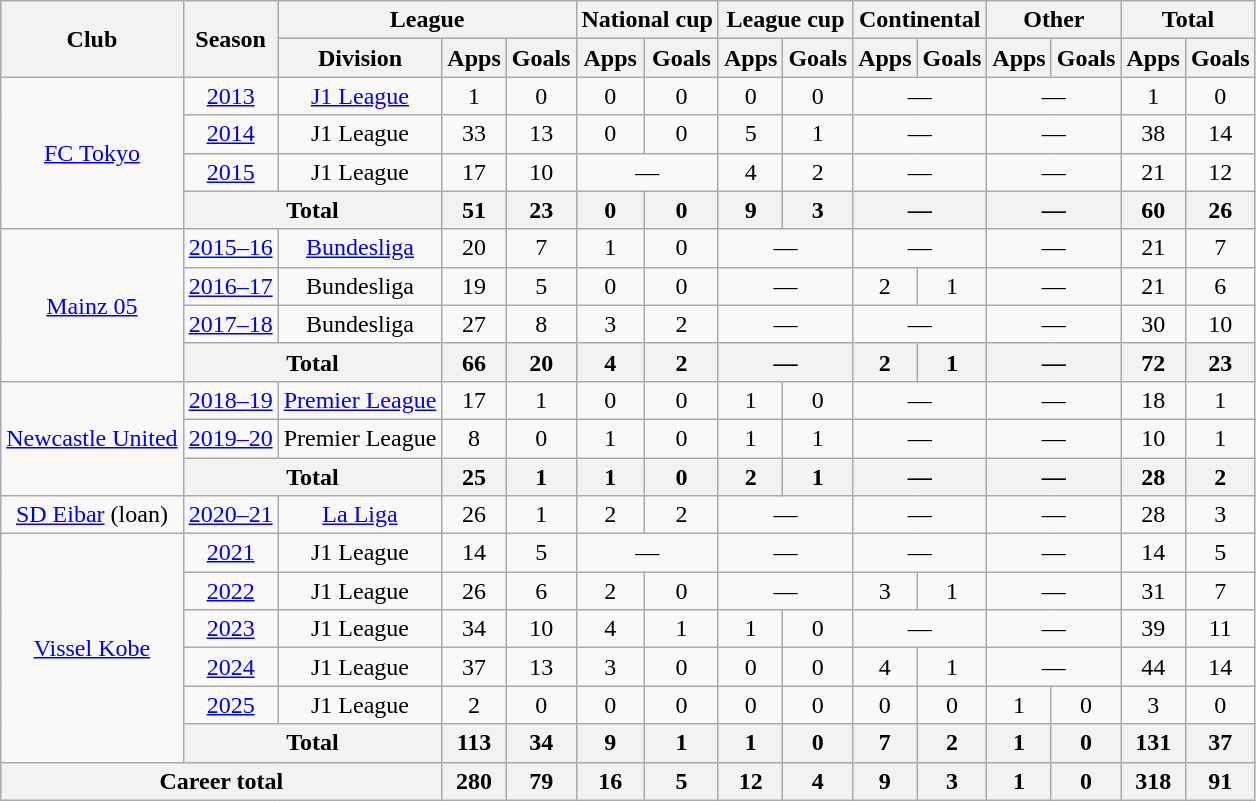<table class="wikitable" style="text-align:center">
<tr>
<th rowspan="2">Club</th>
<th rowspan="2">Season</th>
<th colspan="3">League</th>
<th colspan="2">National cup</th>
<th colspan="2">League cup</th>
<th colspan="2">Continental</th>
<th colspan="2">Other</th>
<th colspan="2">Total</th>
</tr>
<tr>
<th>Division</th>
<th>Apps</th>
<th>Goals</th>
<th>Apps</th>
<th>Goals</th>
<th>Apps</th>
<th>Goals</th>
<th>Apps</th>
<th>Goals</th>
<th>Apps</th>
<th>Goals</th>
<th>Apps</th>
<th>Goals</th>
</tr>
<tr>
<td rowspan="4"><a href='#'>FC Tokyo</a></td>
<td><a href='#'>2013</a></td>
<td><a href='#'>J1 League</a></td>
<td>1</td>
<td>0</td>
<td>0</td>
<td>0</td>
<td>0</td>
<td>0</td>
<td colspan="2">—</td>
<td colspan="2">—</td>
<td>1</td>
<td>0</td>
</tr>
<tr>
<td><a href='#'>2014</a></td>
<td>J1 League</td>
<td>33</td>
<td>13</td>
<td>0</td>
<td>0</td>
<td>5</td>
<td>1</td>
<td colspan="2">—</td>
<td colspan="2">—</td>
<td>38</td>
<td>14</td>
</tr>
<tr>
<td><a href='#'>2015</a></td>
<td>J1 League</td>
<td>17</td>
<td>10</td>
<td colspan="2">—</td>
<td>4</td>
<td>2</td>
<td colspan="2">—</td>
<td colspan="2">—</td>
<td>21</td>
<td>12</td>
</tr>
<tr>
<th colspan="2">Total</th>
<th>51</th>
<th>23</th>
<th>0</th>
<th>0</th>
<th>9</th>
<th>3</th>
<th colspan="2">—</th>
<th colspan="2">—</th>
<th>60</th>
<th>26</th>
</tr>
<tr>
<td rowspan="4"><a href='#'>Mainz 05</a></td>
<td><a href='#'>2015–16</a></td>
<td><a href='#'>Bundesliga</a></td>
<td>20</td>
<td>7</td>
<td>1</td>
<td>0</td>
<td colspan="2">—</td>
<td colspan="2">—</td>
<td colspan="2">—</td>
<td>21</td>
<td>7</td>
</tr>
<tr>
<td><a href='#'>2016–17</a></td>
<td>Bundesliga</td>
<td>19</td>
<td>5</td>
<td>0</td>
<td>0</td>
<td colspan="2">—</td>
<td>2</td>
<td>1</td>
<td colspan="2">—</td>
<td>21</td>
<td>6</td>
</tr>
<tr>
<td><a href='#'>2017–18</a></td>
<td>Bundesliga</td>
<td>27</td>
<td>8</td>
<td>3</td>
<td>2</td>
<td colspan="2">—</td>
<td colspan="2">—</td>
<td colspan="2">—</td>
<td>30</td>
<td>10</td>
</tr>
<tr>
<th colspan="2">Total</th>
<th>66</th>
<th>20</th>
<th>4</th>
<th>2</th>
<th colspan="2">—</th>
<th>2</th>
<th>1</th>
<th colspan="2">—</th>
<th>72</th>
<th>23</th>
</tr>
<tr>
<td rowspan="3"><a href='#'>Newcastle United</a></td>
<td><a href='#'>2018–19</a></td>
<td><a href='#'>Premier League</a></td>
<td>17</td>
<td>1</td>
<td>0</td>
<td>0</td>
<td>1</td>
<td>0</td>
<td colspan="2">—</td>
<td colspan="2">—</td>
<td>18</td>
<td>1</td>
</tr>
<tr>
<td><a href='#'>2019–20</a></td>
<td>Premier League</td>
<td>8</td>
<td>0</td>
<td>1</td>
<td>0</td>
<td>1</td>
<td>1</td>
<td colspan="2">—</td>
<td colspan="2">—</td>
<td>10</td>
<td>1</td>
</tr>
<tr>
<th colspan="2">Total</th>
<th>25</th>
<th>1</th>
<th>1</th>
<th>0</th>
<th>2</th>
<th>1</th>
<th colspan="2">—</th>
<th colspan="2">—</th>
<th>28</th>
<th>2</th>
</tr>
<tr>
<td><a href='#'>SD Eibar</a> (loan)</td>
<td><a href='#'>2020–21</a></td>
<td><a href='#'>La Liga</a></td>
<td>26</td>
<td>1</td>
<td>2</td>
<td>2</td>
<td colspan="2">—</td>
<td colspan="2">—</td>
<td colspan="2">—</td>
<td>28</td>
<td>3</td>
</tr>
<tr>
<td rowspan="6"><a href='#'>Vissel Kobe</a></td>
<td><a href='#'>2021</a></td>
<td>J1 League</td>
<td>14</td>
<td>5</td>
<td colspan="2">—</td>
<td colspan="2">—</td>
<td colspan="2">—</td>
<td colspan="2">—</td>
<td>14</td>
<td>5</td>
</tr>
<tr>
<td><a href='#'>2022</a></td>
<td>J1 League</td>
<td>26</td>
<td>6</td>
<td>2</td>
<td>0</td>
<td colspan="2">—</td>
<td>3</td>
<td>1</td>
<td colspan="2">—</td>
<td>31</td>
<td>7</td>
</tr>
<tr>
<td><a href='#'>2023</a></td>
<td>J1 League</td>
<td>34</td>
<td>10</td>
<td>4</td>
<td>1</td>
<td>1</td>
<td>0</td>
<td colspan="2">—</td>
<td colspan="2">—</td>
<td>39</td>
<td>11</td>
</tr>
<tr>
<td><a href='#'>2024</a></td>
<td>J1 League</td>
<td>37</td>
<td>13</td>
<td>3</td>
<td>0</td>
<td>0</td>
<td>0</td>
<td>4</td>
<td>1</td>
<td colspan="2">—</td>
<td>44</td>
<td>14</td>
</tr>
<tr>
<td><a href='#'>2025</a></td>
<td>J1 League</td>
<td>2</td>
<td>0</td>
<td>0</td>
<td>0</td>
<td>0</td>
<td>0</td>
<td>0</td>
<td>0</td>
<td>1</td>
<td>0</td>
<td>3</td>
<td>0</td>
</tr>
<tr>
<th colspan="2">Total</th>
<th>113</th>
<th>34</th>
<th>9</th>
<th>1</th>
<th>1</th>
<th>0</th>
<th>7</th>
<th>2</th>
<th>1</th>
<th>0</th>
<th>131</th>
<th>37</th>
</tr>
<tr>
<th colspan="3">Career total</th>
<th>280</th>
<th>79</th>
<th>16</th>
<th>5</th>
<th>12</th>
<th>4</th>
<th>9</th>
<th>3</th>
<th>1</th>
<th>0</th>
<th>318</th>
<th>91</th>
</tr>
</table>
